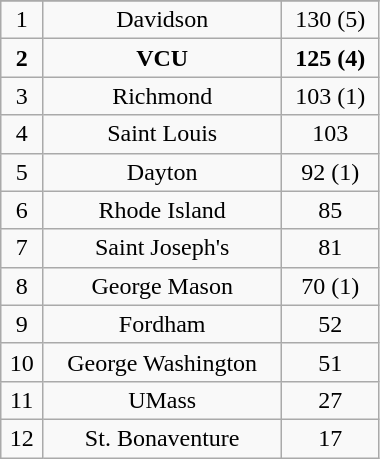<table class="wikitable" style="width: 20%;text-align: center;">
<tr align="center">
</tr>
<tr align="center">
<td>1</td>
<td>Davidson</td>
<td>130 (5)</td>
</tr>
<tr>
<td><strong>2</strong></td>
<td><strong>VCU</strong></td>
<td><strong>125 (4)</strong></td>
</tr>
<tr>
<td>3</td>
<td>Richmond</td>
<td>103 (1)</td>
</tr>
<tr>
<td>4</td>
<td>Saint Louis</td>
<td>103</td>
</tr>
<tr>
<td>5</td>
<td>Dayton</td>
<td>92 (1)</td>
</tr>
<tr>
<td>6</td>
<td>Rhode Island</td>
<td>85</td>
</tr>
<tr>
<td>7</td>
<td>Saint Joseph's</td>
<td>81</td>
</tr>
<tr>
<td>8</td>
<td>George Mason</td>
<td>70 (1)</td>
</tr>
<tr>
<td>9</td>
<td>Fordham</td>
<td>52</td>
</tr>
<tr>
<td>10</td>
<td>George Washington</td>
<td>51</td>
</tr>
<tr>
<td>11</td>
<td>UMass</td>
<td>27</td>
</tr>
<tr>
<td>12</td>
<td>St. Bonaventure</td>
<td>17</td>
</tr>
</table>
